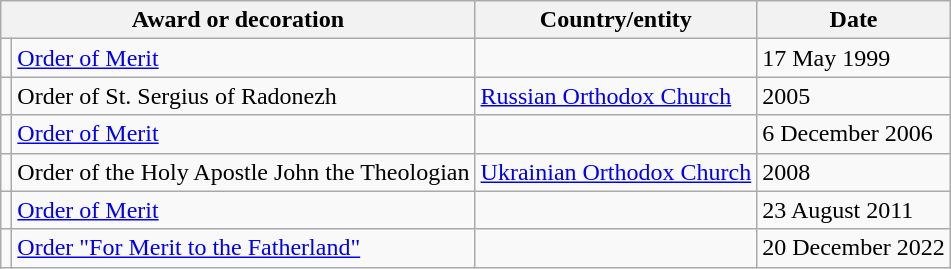<table class="wikitable" style="text-align:left;">
<tr>
<th colspan="2">Award or decoration</th>
<th>Country/entity</th>
<th>Date</th>
</tr>
<tr>
<td></td>
<td><a href='#'>Order of Merit</a></td>
<td></td>
<td>17 May 1999</td>
</tr>
<tr>
<td></td>
<td>Order of St. Sergius of Radonezh</td>
<td><a href='#'>Russian Orthodox Church</a></td>
<td>2005</td>
</tr>
<tr>
<td></td>
<td><a href='#'>Order of Merit</a></td>
<td></td>
<td>6 December 2006</td>
</tr>
<tr>
<td></td>
<td>Order of the Holy Apostle John the Theologian</td>
<td><a href='#'>Ukrainian Orthodox Church</a></td>
<td>2008</td>
</tr>
<tr>
<td></td>
<td><a href='#'>Order of Merit</a></td>
<td></td>
<td>23 August 2011</td>
</tr>
<tr>
<td></td>
<td><a href='#'>Order "For Merit to the Fatherland"</a></td>
<td></td>
<td>20 December 2022</td>
</tr>
</table>
